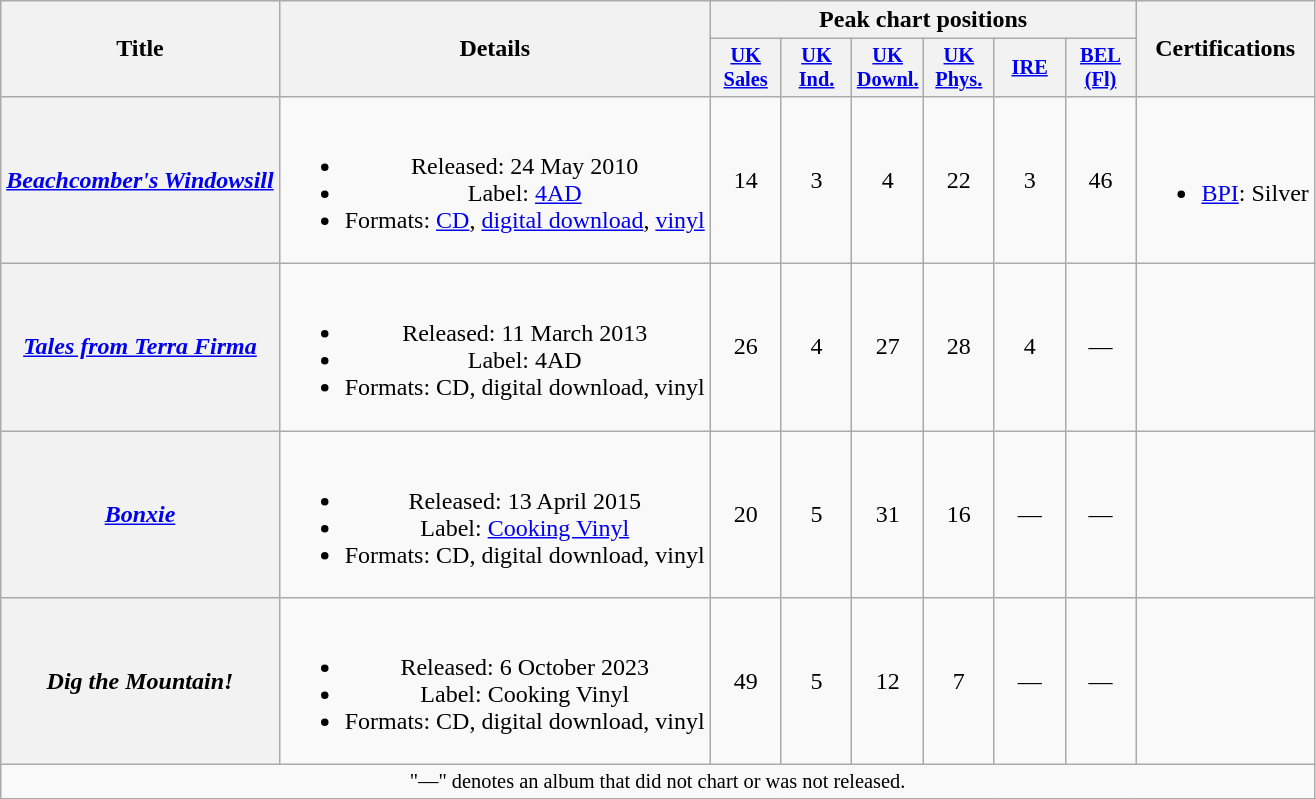<table class="wikitable plainrowheaders" style="text-align:center;">
<tr>
<th scope="col" rowspan="2">Title</th>
<th scope="col" rowspan="2">Details</th>
<th scope="col" colspan="6">Peak chart positions</th>
<th scope="col" rowspan="2">Certifications</th>
</tr>
<tr>
<th scope="col" style="width:3em;font-size:85%;"><a href='#'>UK Sales</a><br></th>
<th scope="col" style="width:3em;font-size:85%;"><a href='#'>UK Ind.</a><br></th>
<th scope="col" style="width:3em;font-size:85%;"><a href='#'>UK Downl.</a><br></th>
<th scope="col" style="width:3em;font-size:85%;"><a href='#'>UK Phys.</a><br></th>
<th scope="col" style="width:3em;font-size:85%;"><a href='#'>IRE</a><br></th>
<th scope="col" style="width:3em;font-size:85%;"><a href='#'>BEL (Fl)</a><br></th>
</tr>
<tr>
<th scope="row"><em><a href='#'>Beachcomber's Windowsill</a></em></th>
<td><br><ul><li>Released: 24 May 2010</li><li>Label: <a href='#'>4AD</a></li><li>Formats: <a href='#'>CD</a>, <a href='#'>digital download</a>, <a href='#'>vinyl</a></li></ul></td>
<td>14</td>
<td>3</td>
<td>4</td>
<td>22</td>
<td>3</td>
<td>46</td>
<td><br><ul><li><a href='#'>BPI</a>: Silver</li></ul></td>
</tr>
<tr>
<th scope="row"><em><a href='#'>Tales from Terra Firma</a></em></th>
<td><br><ul><li>Released: 11 March 2013</li><li>Label: 4AD</li><li>Formats: CD, digital download, vinyl</li></ul></td>
<td>26</td>
<td>4</td>
<td>27</td>
<td>28</td>
<td>4</td>
<td>—</td>
<td></td>
</tr>
<tr>
<th scope="row"><em><a href='#'>Bonxie</a></em></th>
<td><br><ul><li>Released: 13 April 2015</li><li>Label: <a href='#'>Cooking Vinyl</a></li><li>Formats: CD, digital download, vinyl</li></ul></td>
<td>20</td>
<td>5</td>
<td>31</td>
<td>16</td>
<td>—</td>
<td>—</td>
<td></td>
</tr>
<tr>
<th scope="row"><em>Dig the Mountain!</em></th>
<td><br><ul><li>Released: 6 October 2023</li><li>Label: Cooking Vinyl</li><li>Formats: CD, digital download, vinyl</li></ul></td>
<td>49</td>
<td>5</td>
<td>12</td>
<td>7</td>
<td>—</td>
<td>—</td>
<td></td>
</tr>
<tr>
<td colspan="20" style="font-size:85%">"—" denotes an album that did not chart or was not released.</td>
</tr>
</table>
